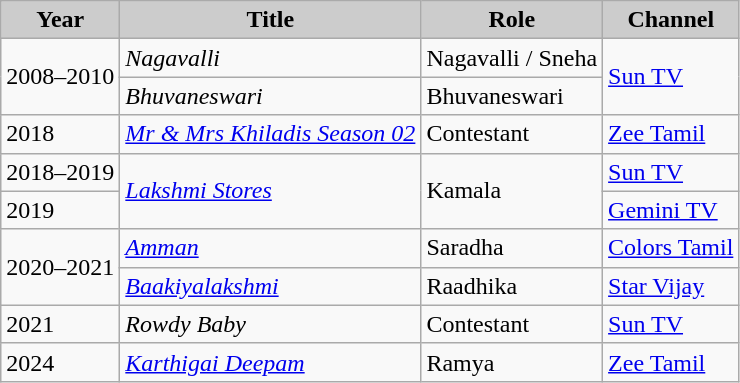<table class="wikitable">
<tr>
<th style="background:#ccc;">Year</th>
<th style="background:#ccc;">Title</th>
<th style="background:#ccc;">Role</th>
<th style="background:#ccc;">Channel</th>
</tr>
<tr>
<td rowspan="2">2008–2010</td>
<td><em>Nagavalli</em></td>
<td>Nagavalli / Sneha</td>
<td rowspan="2"><a href='#'>Sun TV</a></td>
</tr>
<tr>
<td><em>Bhuvaneswari</em></td>
<td>Bhuvaneswari</td>
</tr>
<tr>
<td>2018</td>
<td><em><a href='#'>Mr & Mrs Khiladis Season 02</a></em></td>
<td>Contestant</td>
<td><a href='#'>Zee Tamil</a></td>
</tr>
<tr>
<td>2018–2019</td>
<td rowspan="2"><em><a href='#'>Lakshmi Stores</a></em></td>
<td rowspan="2">Kamala</td>
<td><a href='#'>Sun TV</a></td>
</tr>
<tr>
<td>2019</td>
<td><a href='#'>Gemini TV</a></td>
</tr>
<tr>
<td rowspan="2">2020–2021</td>
<td><em><a href='#'>Amman</a></em></td>
<td>Saradha</td>
<td><a href='#'>Colors Tamil</a></td>
</tr>
<tr>
<td><em><a href='#'>Baakiyalakshmi</a></em></td>
<td>Raadhika</td>
<td><a href='#'>Star Vijay</a></td>
</tr>
<tr>
<td>2021</td>
<td><em>Rowdy Baby</em></td>
<td>Contestant</td>
<td><a href='#'>Sun TV</a></td>
</tr>
<tr>
<td>2024</td>
<td><em><a href='#'>Karthigai Deepam</a></td>
<td>Ramya</td>
<td><a href='#'>Zee Tamil</a></td>
</tr>
</table>
